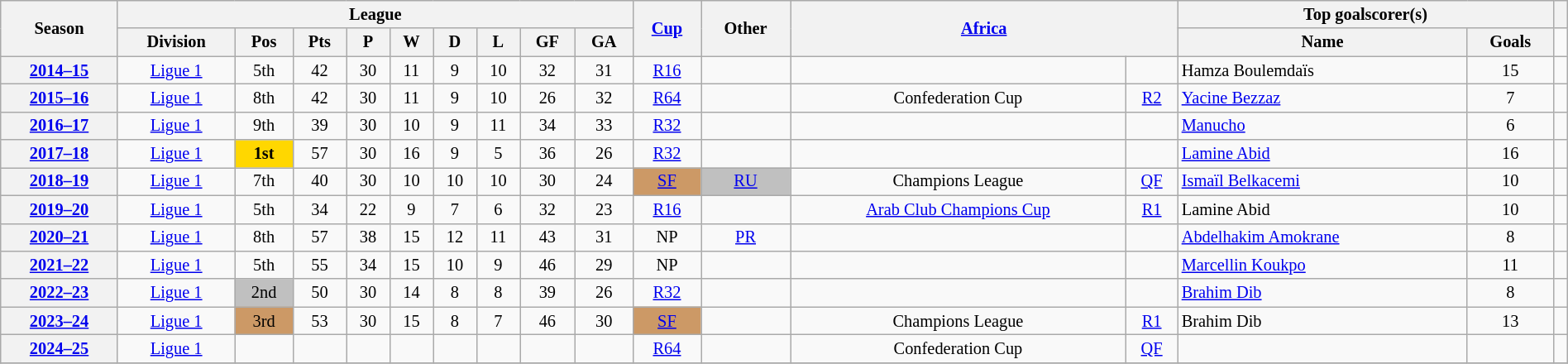<table class="wikitable" style="text-align:center; font-size:85%;width:100%; text-align:center">
<tr>
<th rowspan=2>Season</th>
<th colspan=9>League</th>
<th rowspan=2><a href='#'>Cup</a></th>
<th rowspan=2>Other</th>
<th rowspan=2 colspan=2><a href='#'>Africa</a></th>
<th colspan=2>Top goalscorer(s)</th>
<th colspan=2></th>
</tr>
<tr>
<th>Division</th>
<th>Pos</th>
<th>Pts</th>
<th>P</th>
<th>W</th>
<th>D</th>
<th>L</th>
<th>GF</th>
<th>GA</th>
<th>Name</th>
<th>Goals</th>
</tr>
<tr>
<th><a href='#'>2014–15</a></th>
<td><a href='#'>Ligue 1</a></td>
<td>5th</td>
<td>42</td>
<td>30</td>
<td>11</td>
<td>9</td>
<td>10</td>
<td>32</td>
<td>31</td>
<td><a href='#'>R16</a></td>
<td></td>
<td></td>
<td></td>
<td align=left>Hamza Boulemdaïs</td>
<td>15</td>
<td></td>
</tr>
<tr>
<th><a href='#'>2015–16</a></th>
<td><a href='#'>Ligue 1</a></td>
<td>8th</td>
<td>42</td>
<td>30</td>
<td>11</td>
<td>9</td>
<td>10</td>
<td>26</td>
<td>32</td>
<td><a href='#'>R64</a></td>
<td></td>
<td>Confederation Cup</td>
<td><a href='#'>R2</a></td>
<td align=left><a href='#'>Yacine Bezzaz</a></td>
<td>7</td>
<td></td>
</tr>
<tr>
<th><a href='#'>2016–17</a></th>
<td><a href='#'>Ligue 1</a></td>
<td>9th</td>
<td>39</td>
<td>30</td>
<td>10</td>
<td>9</td>
<td>11</td>
<td>34</td>
<td>33</td>
<td><a href='#'>R32</a></td>
<td></td>
<td></td>
<td></td>
<td align=left><a href='#'>Manucho</a></td>
<td>6</td>
<td></td>
</tr>
<tr>
<th><a href='#'>2017–18</a></th>
<td><a href='#'>Ligue 1</a></td>
<td bgcolor=gold><strong>1st</strong></td>
<td>57</td>
<td>30</td>
<td>16</td>
<td>9</td>
<td>5</td>
<td>36</td>
<td>26</td>
<td><a href='#'>R32</a></td>
<td></td>
<td></td>
<td></td>
<td align=left><a href='#'>Lamine Abid</a></td>
<td>16</td>
<td></td>
</tr>
<tr>
<th><a href='#'>2018–19</a></th>
<td><a href='#'>Ligue 1</a></td>
<td>7th</td>
<td>40</td>
<td>30</td>
<td>10</td>
<td>10</td>
<td>10</td>
<td>30</td>
<td>24</td>
<td bgcolor=#cc9966><a href='#'>SF</a></td>
<td bgcolor=silver><a href='#'>RU</a></td>
<td>Champions League</td>
<td><a href='#'>QF</a></td>
<td align=left><a href='#'>Ismaïl Belkacemi</a></td>
<td>10</td>
<td></td>
</tr>
<tr>
<th><a href='#'>2019–20</a></th>
<td><a href='#'>Ligue 1</a></td>
<td>5th</td>
<td>34</td>
<td>22</td>
<td>9</td>
<td>7</td>
<td>6</td>
<td>32</td>
<td>23</td>
<td><a href='#'>R16</a></td>
<td></td>
<td><a href='#'>Arab Club Champions Cup</a></td>
<td><a href='#'>R1</a></td>
<td align=left>Lamine Abid</td>
<td>10</td>
<td></td>
</tr>
<tr>
<th><a href='#'>2020–21</a></th>
<td><a href='#'>Ligue 1</a></td>
<td>8th</td>
<td>57</td>
<td>38</td>
<td>15</td>
<td>12</td>
<td>11</td>
<td>43</td>
<td>31</td>
<td>NP</td>
<td><a href='#'>PR</a></td>
<td></td>
<td></td>
<td align=left><a href='#'>Abdelhakim Amokrane</a></td>
<td>8</td>
<td></td>
</tr>
<tr>
<th><a href='#'>2021–22</a></th>
<td><a href='#'>Ligue 1</a></td>
<td>5th</td>
<td>55</td>
<td>34</td>
<td>15</td>
<td>10</td>
<td>9</td>
<td>46</td>
<td>29</td>
<td>NP</td>
<td></td>
<td></td>
<td></td>
<td align=left><a href='#'>Marcellin Koukpo</a></td>
<td>11</td>
<td></td>
</tr>
<tr>
<th><a href='#'>2022–23</a></th>
<td><a href='#'>Ligue 1</a></td>
<td bgcolor=silver>2nd</td>
<td>50</td>
<td>30</td>
<td>14</td>
<td>8</td>
<td>8</td>
<td>39</td>
<td>26</td>
<td><a href='#'>R32</a></td>
<td></td>
<td></td>
<td></td>
<td align=left><a href='#'>Brahim Dib</a></td>
<td>8</td>
<td></td>
</tr>
<tr>
<th><a href='#'>2023–24</a></th>
<td><a href='#'>Ligue 1</a></td>
<td bgcolor=#cc9966>3rd</td>
<td>53</td>
<td>30</td>
<td>15</td>
<td>8</td>
<td>7</td>
<td>46</td>
<td>30</td>
<td bgcolor=#cc9966><a href='#'>SF</a></td>
<td></td>
<td>Champions League</td>
<td><a href='#'>R1</a></td>
<td align=left>Brahim Dib</td>
<td>13</td>
<td></td>
</tr>
<tr>
<th><a href='#'>2024–25</a></th>
<td><a href='#'>Ligue 1</a></td>
<td></td>
<td></td>
<td></td>
<td></td>
<td></td>
<td></td>
<td></td>
<td></td>
<td><a href='#'>R64</a></td>
<td></td>
<td>Confederation Cup</td>
<td><a href='#'>QF</a></td>
<td align=left></td>
<td></td>
<td></td>
</tr>
<tr>
</tr>
</table>
